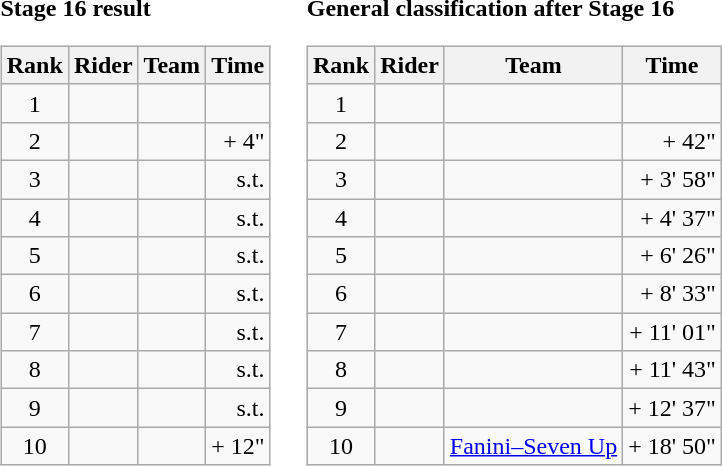<table>
<tr>
<td><strong>Stage 16 result</strong><br><table class="wikitable">
<tr>
<th scope="col">Rank</th>
<th scope="col">Rider</th>
<th scope="col">Team</th>
<th scope="col">Time</th>
</tr>
<tr>
<td style="text-align:center;">1</td>
<td></td>
<td></td>
<td style="text-align:right;"></td>
</tr>
<tr>
<td style="text-align:center;">2</td>
<td></td>
<td></td>
<td style="text-align:right;">+ 4"</td>
</tr>
<tr>
<td style="text-align:center;">3</td>
<td></td>
<td></td>
<td style="text-align:right;">s.t.</td>
</tr>
<tr>
<td style="text-align:center;">4</td>
<td></td>
<td></td>
<td style="text-align:right;">s.t.</td>
</tr>
<tr>
<td style="text-align:center;">5</td>
<td></td>
<td></td>
<td style="text-align:right;">s.t.</td>
</tr>
<tr>
<td style="text-align:center;">6</td>
<td></td>
<td></td>
<td style="text-align:right;">s.t.</td>
</tr>
<tr>
<td style="text-align:center;">7</td>
<td></td>
<td></td>
<td style="text-align:right;">s.t.</td>
</tr>
<tr>
<td style="text-align:center;">8</td>
<td></td>
<td></td>
<td style="text-align:right;">s.t.</td>
</tr>
<tr>
<td style="text-align:center;">9</td>
<td></td>
<td></td>
<td style="text-align:right;">s.t.</td>
</tr>
<tr>
<td style="text-align:center;">10</td>
<td></td>
<td></td>
<td style="text-align:right;">+ 12"</td>
</tr>
</table>
</td>
<td></td>
<td><strong>General classification after Stage 16</strong><br><table class="wikitable">
<tr>
<th scope="col">Rank</th>
<th scope="col">Rider</th>
<th scope="col">Team</th>
<th scope="col">Time</th>
</tr>
<tr>
<td style="text-align:center;">1</td>
<td></td>
<td></td>
<td style="text-align:right;"></td>
</tr>
<tr>
<td style="text-align:center;">2</td>
<td></td>
<td></td>
<td style="text-align:right;">+ 42"</td>
</tr>
<tr>
<td style="text-align:center;">3</td>
<td></td>
<td></td>
<td style="text-align:right;">+ 3' 58"</td>
</tr>
<tr>
<td style="text-align:center;">4</td>
<td></td>
<td></td>
<td style="text-align:right;">+ 4' 37"</td>
</tr>
<tr>
<td style="text-align:center;">5</td>
<td></td>
<td></td>
<td style="text-align:right;">+ 6' 26"</td>
</tr>
<tr>
<td style="text-align:center;">6</td>
<td></td>
<td></td>
<td style="text-align:right;">+ 8' 33"</td>
</tr>
<tr>
<td style="text-align:center;">7</td>
<td></td>
<td></td>
<td style="text-align:right;">+ 11' 01"</td>
</tr>
<tr>
<td style="text-align:center;">8</td>
<td></td>
<td></td>
<td style="text-align:right;">+ 11' 43"</td>
</tr>
<tr>
<td style="text-align:center;">9</td>
<td></td>
<td></td>
<td style="text-align:right;">+ 12' 37"</td>
</tr>
<tr>
<td style="text-align:center;">10</td>
<td></td>
<td><a href='#'>Fanini–Seven Up</a></td>
<td style="text-align:right;">+ 18' 50"</td>
</tr>
</table>
</td>
</tr>
</table>
